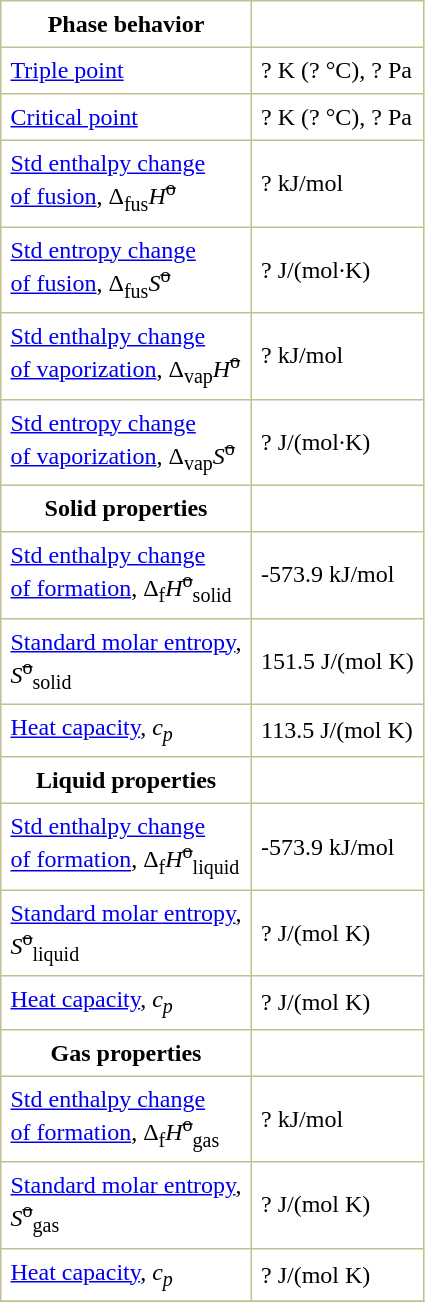<table border="1" cellspacing="0" cellpadding="6" style="margin: 0 0 0 0.5em; background: #FFFFFF; border-collapse: collapse; border-color: #C0C090;">
<tr>
<th>Phase behavior</th>
</tr>
<tr>
<td><a href='#'>Triple point</a></td>
<td>? K (? °C), ? Pa</td>
</tr>
<tr>
<td><a href='#'>Critical point</a></td>
<td>? K (? °C), ? Pa</td>
</tr>
<tr>
<td><a href='#'>Std enthalpy change<br>of fusion</a>, Δ<sub>fus</sub><em>H</em><sup><s>o</s></sup></td>
<td>? kJ/mol</td>
</tr>
<tr>
<td><a href='#'>Std entropy change<br>of fusion</a>, Δ<sub>fus</sub><em>S</em><sup><s>o</s></sup></td>
<td>? J/(mol·K)</td>
</tr>
<tr>
<td><a href='#'>Std enthalpy change<br>of vaporization</a>, Δ<sub>vap</sub><em>H</em><sup><s>o</s></sup></td>
<td>? kJ/mol</td>
</tr>
<tr>
<td><a href='#'>Std entropy change<br>of vaporization</a>, Δ<sub>vap</sub><em>S</em><sup><s>o</s></sup></td>
<td>? J/(mol·K)</td>
</tr>
<tr>
<th>Solid properties</th>
</tr>
<tr>
<td><a href='#'>Std enthalpy change<br>of formation</a>, Δ<sub>f</sub><em>H</em><sup><s>o</s></sup><sub>solid</sub></td>
<td>-573.9 kJ/mol</td>
</tr>
<tr>
<td><a href='#'>Standard molar entropy</a>,<br><em>S</em><sup><s>o</s></sup><sub>solid</sub></td>
<td>151.5 J/(mol K)</td>
</tr>
<tr>
<td><a href='#'>Heat capacity</a>, <em>c<sub>p</sub></em></td>
<td>113.5 J/(mol K)</td>
</tr>
<tr>
<th>Liquid properties</th>
</tr>
<tr>
<td><a href='#'>Std enthalpy change<br>of formation</a>, Δ<sub>f</sub><em>H</em><sup><s>o</s></sup><sub>liquid</sub></td>
<td>-573.9 kJ/mol</td>
</tr>
<tr>
<td><a href='#'>Standard molar entropy</a>,<br><em>S</em><sup><s>o</s></sup><sub>liquid</sub></td>
<td>? J/(mol K)</td>
</tr>
<tr>
<td><a href='#'>Heat capacity</a>, <em>c<sub>p</sub></em></td>
<td>? J/(mol K)</td>
</tr>
<tr>
<th>Gas properties</th>
</tr>
<tr>
<td><a href='#'>Std enthalpy change<br>of formation</a>, Δ<sub>f</sub><em>H</em><sup><s>o</s></sup><sub>gas</sub></td>
<td>? kJ/mol</td>
</tr>
<tr>
<td><a href='#'>Standard molar entropy</a>,<br><em>S</em><sup><s>o</s></sup><sub>gas</sub></td>
<td>? J/(mol K)</td>
</tr>
<tr>
<td><a href='#'>Heat capacity</a>, <em>c<sub>p</sub></em></td>
<td>? J/(mol K)</td>
</tr>
<tr>
</tr>
</table>
